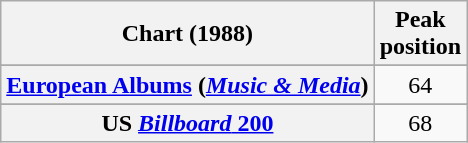<table class="wikitable sortable plainrowheaders" style="text-align:center">
<tr>
<th scope="col">Chart (1988)</th>
<th scope="col">Peak<br>position</th>
</tr>
<tr>
</tr>
<tr>
</tr>
<tr>
<th scope="row"><a href='#'>European Albums</a> (<em><a href='#'>Music & Media</a></em>)</th>
<td>64</td>
</tr>
<tr>
</tr>
<tr>
</tr>
<tr>
<th scope="row">US <a href='#'><em>Billboard</em> 200</a></th>
<td>68</td>
</tr>
</table>
